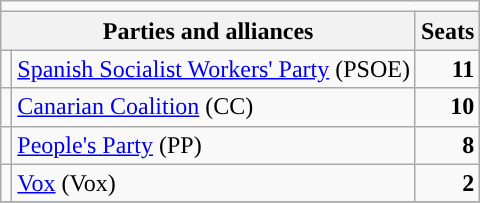<table class="wikitable" style="text-align:right;">
<tr>
<td colspan="7"></td>
</tr>
<tr>
<th colspan="2">Parties and alliances</th>
<th colspan="2">Seats</th>
</tr>
<tr>
<td style="color:inherit;background:"></td>
<td align="left"><a href='#'>Spanish Socialist Workers' Party</a> (PSOE)</td>
<td><strong>11</strong></td>
</tr>
<tr>
<td style="color:inherit;background:"></td>
<td align="left"><a href='#'>Canarian Coalition</a> (CC)</td>
<td><strong>10</strong></td>
</tr>
<tr>
<td style="color:inherit;background:"></td>
<td align="left"><a href='#'>People's Party</a> (PP)</td>
<td><strong>8</strong></td>
</tr>
<tr>
<td style="color:inherit;background:"></td>
<td align="left"><a href='#'>Vox</a> (Vox)</td>
<td><strong>2</strong></td>
</tr>
<tr>
</tr>
</table>
